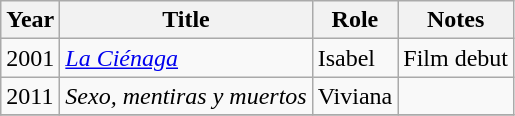<table class="wikitable sortable">
<tr>
<th>Year</th>
<th>Title</th>
<th>Role</th>
<th>Notes</th>
</tr>
<tr>
<td>2001</td>
<td><em><a href='#'>La Ciénaga</a></em></td>
<td>Isabel</td>
<td>Film debut</td>
</tr>
<tr>
<td>2011</td>
<td><em>Sexo, mentiras y muertos</em></td>
<td>Viviana</td>
<td></td>
</tr>
<tr>
</tr>
</table>
